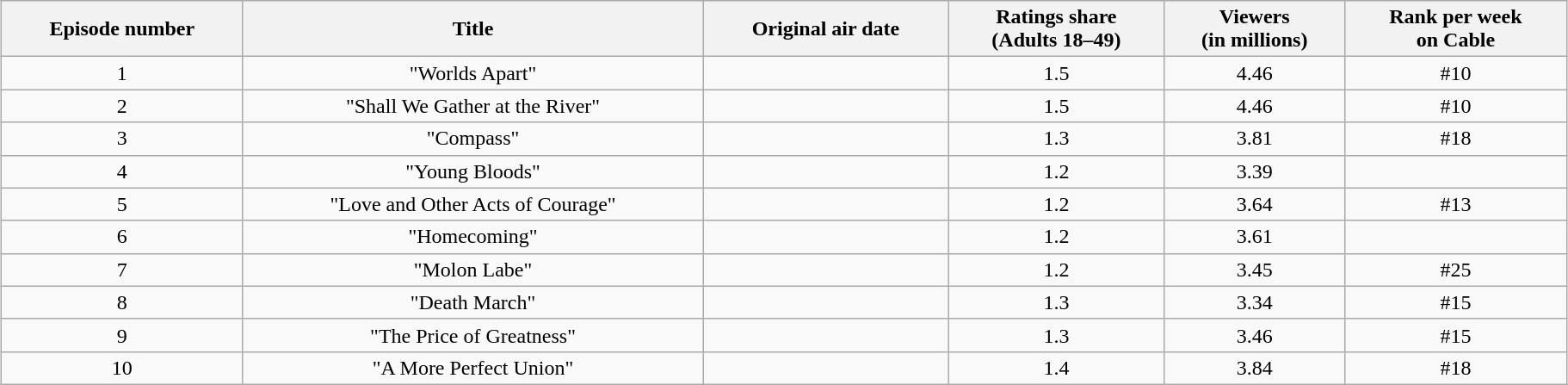<table class="wikitable" style="text-align:center; width: 96%; margin-left: auto; margin-right: auto;">
<tr>
<th>Episode number</th>
<th>Title</th>
<th>Original air date</th>
<th>Ratings share<br>(Adults 18–49)</th>
<th>Viewers<br>(in millions)</th>
<th>Rank per week<br>on Cable</th>
</tr>
<tr>
<td>1</td>
<td>"Worlds Apart"</td>
<td></td>
<td>1.5</td>
<td>4.46</td>
<td>#10</td>
</tr>
<tr>
<td>2</td>
<td>"Shall We Gather at the River"</td>
<td></td>
<td>1.5</td>
<td>4.46</td>
<td>#10</td>
</tr>
<tr>
<td>3</td>
<td>"Compass"</td>
<td></td>
<td>1.3</td>
<td>3.81</td>
<td>#18</td>
</tr>
<tr>
<td>4</td>
<td>"Young Bloods"</td>
<td></td>
<td>1.2</td>
<td>3.39</td>
<td></td>
</tr>
<tr>
<td>5</td>
<td>"Love and Other Acts of Courage"</td>
<td></td>
<td>1.2</td>
<td>3.64</td>
<td>#13</td>
</tr>
<tr>
<td>6</td>
<td>"Homecoming"</td>
<td></td>
<td>1.2</td>
<td>3.61</td>
<td></td>
</tr>
<tr>
<td>7</td>
<td>"Molon Labe"</td>
<td></td>
<td>1.2</td>
<td>3.45</td>
<td>#25</td>
</tr>
<tr>
<td>8</td>
<td>"Death March"</td>
<td></td>
<td>1.3</td>
<td>3.34</td>
<td>#15</td>
</tr>
<tr>
<td>9</td>
<td>"The Price of Greatness"</td>
<td></td>
<td>1.3</td>
<td>3.46</td>
<td>#15</td>
</tr>
<tr>
<td>10</td>
<td>"A More Perfect Union"</td>
<td></td>
<td>1.4</td>
<td>3.84</td>
<td>#18</td>
</tr>
</table>
